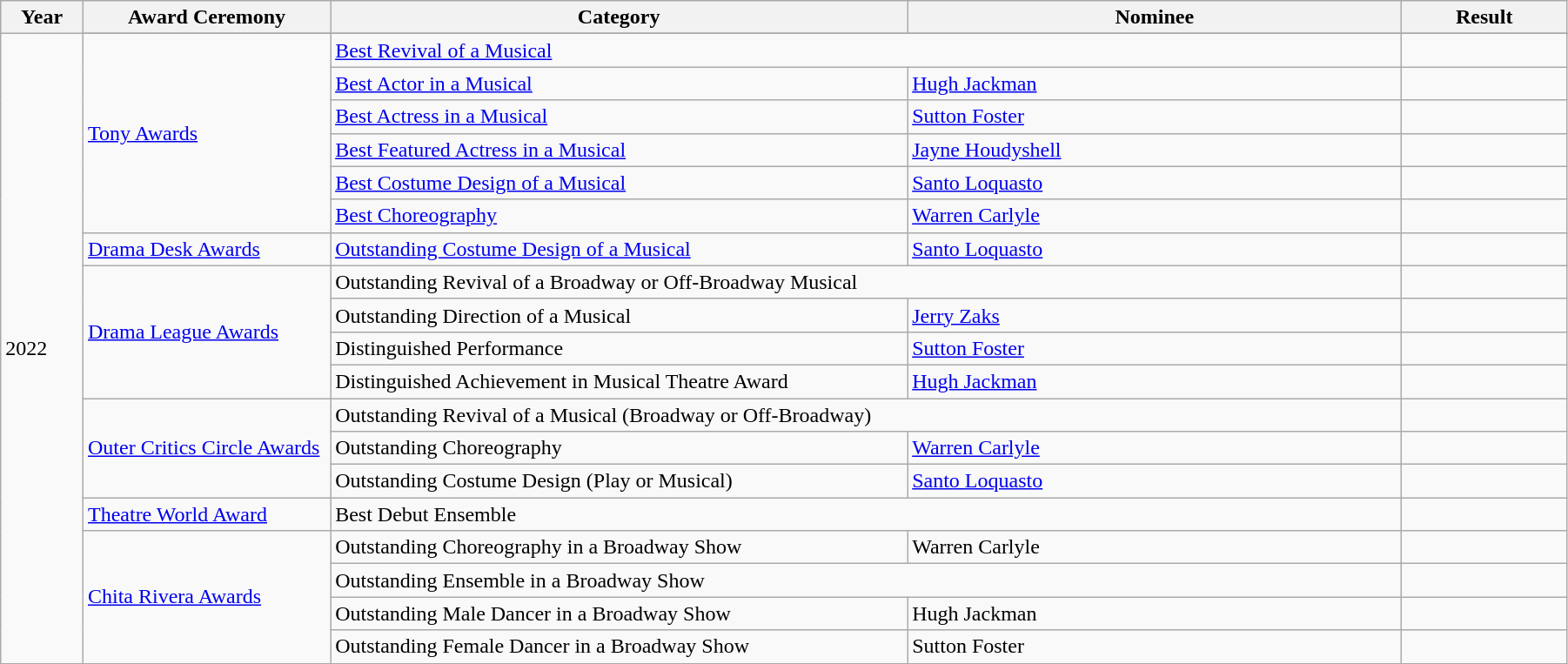<table class="wikitable" width="95%">
<tr>
<th width="5%">Year</th>
<th width="15%">Award Ceremony</th>
<th width="35%">Category</th>
<th width="30%">Nominee</th>
<th width="10%">Result</th>
</tr>
<tr>
<td rowspan="21">2022</td>
</tr>
<tr>
<td rowspan="7"><a href='#'>Tony Awards</a></td>
</tr>
<tr>
<td colspan="2"><a href='#'>Best Revival of a Musical</a></td>
<td></td>
</tr>
<tr>
<td><a href='#'>Best Actor in a Musical</a></td>
<td><a href='#'>Hugh Jackman</a></td>
<td></td>
</tr>
<tr>
<td><a href='#'>Best Actress in a Musical</a></td>
<td><a href='#'>Sutton Foster</a></td>
<td></td>
</tr>
<tr>
<td><a href='#'>Best Featured Actress in a Musical</a></td>
<td><a href='#'>Jayne Houdyshell</a></td>
<td></td>
</tr>
<tr>
<td><a href='#'>Best Costume Design of a Musical</a></td>
<td><a href='#'>Santo Loquasto</a></td>
<td></td>
</tr>
<tr>
<td><a href='#'>Best Choreography</a></td>
<td><a href='#'>Warren Carlyle</a></td>
<td></td>
</tr>
<tr>
<td><a href='#'>Drama Desk Awards</a></td>
<td><a href='#'>Outstanding Costume Design of a Musical</a></td>
<td><a href='#'>Santo Loquasto</a></td>
<td></td>
</tr>
<tr>
<td rowspan="4"><a href='#'>Drama League Awards</a></td>
<td colspan="2">Outstanding Revival of a Broadway or Off-Broadway Musical</td>
<td></td>
</tr>
<tr>
<td>Outstanding Direction of a Musical</td>
<td><a href='#'>Jerry Zaks</a></td>
<td></td>
</tr>
<tr>
<td>Distinguished Performance</td>
<td><a href='#'>Sutton Foster</a></td>
<td></td>
</tr>
<tr>
<td>Distinguished Achievement in Musical Theatre Award</td>
<td><a href='#'>Hugh Jackman</a></td>
<td></td>
</tr>
<tr>
<td rowspan="3"><a href='#'>Outer Critics Circle Awards</a></td>
<td colspan="2">Outstanding Revival of a Musical (Broadway or Off-Broadway)</td>
<td></td>
</tr>
<tr>
<td>Outstanding Choreography</td>
<td><a href='#'>Warren Carlyle</a></td>
<td></td>
</tr>
<tr>
<td>Outstanding Costume Design (Play or Musical)</td>
<td><a href='#'>Santo Loquasto</a></td>
<td></td>
</tr>
<tr>
<td><a href='#'>Theatre World Award</a></td>
<td colspan="2">Best Debut Ensemble</td>
<td></td>
</tr>
<tr>
<td rowspan=4><a href='#'>Chita Rivera Awards</a></td>
<td>Outstanding Choreography in a Broadway Show</td>
<td>Warren Carlyle</td>
<td></td>
</tr>
<tr>
<td colspan=2>Outstanding Ensemble in a Broadway Show</td>
<td></td>
</tr>
<tr>
<td>Outstanding Male Dancer in a Broadway Show</td>
<td>Hugh Jackman</td>
<td></td>
</tr>
<tr>
<td>Outstanding Female Dancer in a Broadway Show</td>
<td>Sutton Foster</td>
<td></td>
</tr>
</table>
